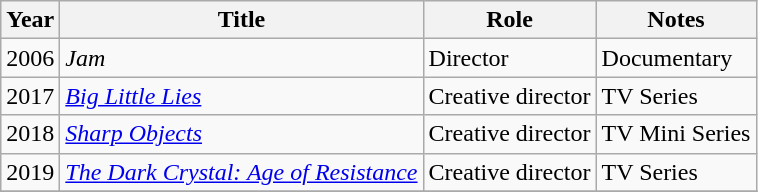<table class="wikitable sortable plainrowheaders">
<tr>
<th scope="col">Year</th>
<th scope="col">Title</th>
<th scope="col">Role</th>
<th scope="col" class="unsortable">Notes</th>
</tr>
<tr>
<td>2006</td>
<td><em>Jam</em></td>
<td>Director</td>
<td>Documentary</td>
</tr>
<tr>
<td>2017</td>
<td><em><a href='#'>Big Little Lies</a></em></td>
<td>Creative director</td>
<td>TV Series</td>
</tr>
<tr>
<td>2018</td>
<td><em><a href='#'>Sharp Objects</a></em></td>
<td>Creative director</td>
<td>TV Mini Series</td>
</tr>
<tr>
<td>2019</td>
<td><em><a href='#'>The Dark Crystal: Age of Resistance</a></em></td>
<td>Creative director</td>
<td>TV Series</td>
</tr>
<tr>
</tr>
</table>
